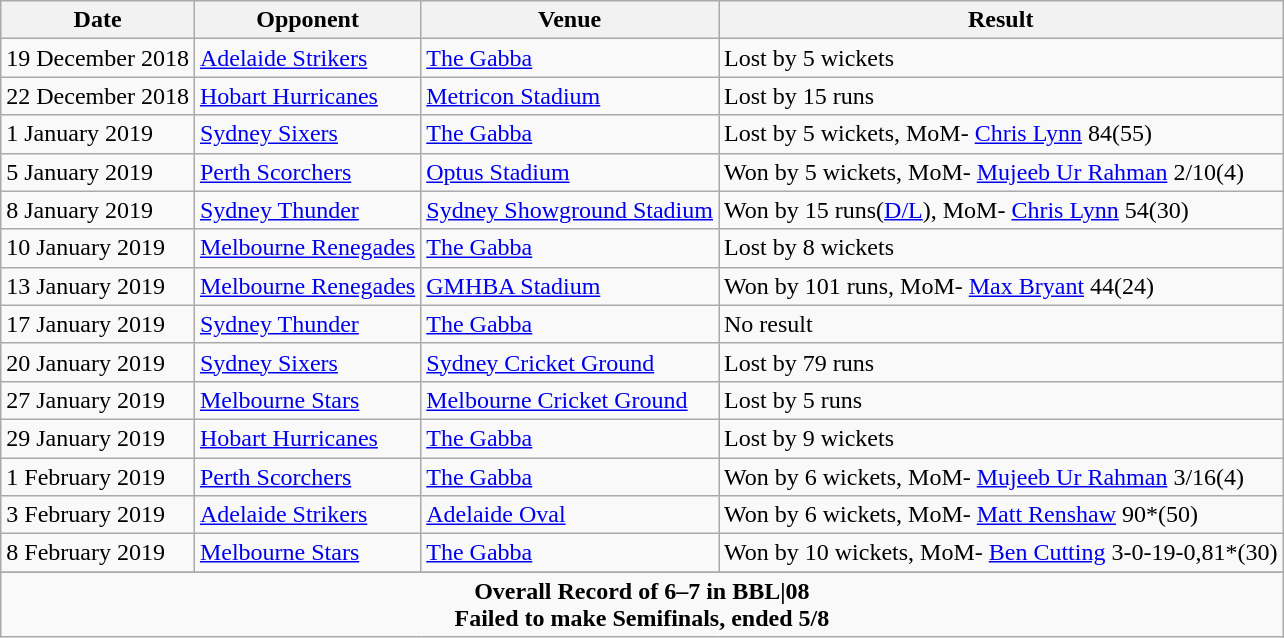<table class="wikitable">
<tr>
<th>Date</th>
<th>Opponent</th>
<th>Venue</th>
<th>Result</th>
</tr>
<tr align= style="background:#c3fdb8;">
<td>19 December 2018</td>
<td><a href='#'>Adelaide Strikers</a></td>
<td><a href='#'>The Gabba</a></td>
<td>Lost by 5 wickets</td>
</tr>
<tr align= style="background:#fbb; ">
<td>22 December 2018</td>
<td><a href='#'>Hobart Hurricanes</a></td>
<td><a href='#'>Metricon Stadium</a></td>
<td>Lost by 15 runs</td>
</tr>
<tr align= style="background:#fbb; ">
<td>1 January 2019</td>
<td><a href='#'>Sydney Sixers</a></td>
<td><a href='#'>The Gabba</a></td>
<td>Lost by 5 wickets, MoM- <a href='#'>Chris Lynn</a> 84(55)</td>
</tr>
<tr align= style="background:#fbb; ">
<td>5 January 2019</td>
<td><a href='#'>Perth Scorchers</a></td>
<td><a href='#'>Optus Stadium</a></td>
<td>Won by 5 wickets, MoM-  <a href='#'>Mujeeb Ur Rahman</a> 2/10(4)</td>
</tr>
<tr align= style="background:#c3fdb8;">
<td>8 January 2019</td>
<td><a href='#'>Sydney Thunder</a></td>
<td><a href='#'>Sydney Showground Stadium</a></td>
<td>Won by 15 runs(<a href='#'>D/L</a>), MoM-  <a href='#'>Chris Lynn</a> 54(30)</td>
</tr>
<tr align= style="background:#fbb; ">
<td>10 January 2019</td>
<td><a href='#'>Melbourne Renegades</a></td>
<td><a href='#'>The Gabba</a></td>
<td>Lost by 8 wickets</td>
</tr>
<tr align= style="background:#c3fdb8;">
<td>13 January 2019</td>
<td><a href='#'>Melbourne Renegades</a></td>
<td><a href='#'>GMHBA Stadium</a></td>
<td>Won by 101 runs, MoM- <a href='#'>Max Bryant</a> 44(24)</td>
</tr>
<tr align= style="background:#c3fdb8;">
<td>17 January 2019</td>
<td><a href='#'>Sydney Thunder</a></td>
<td><a href='#'>The Gabba</a></td>
<td>No result</td>
</tr>
<tr align= style="background:#fbb; ">
<td>20 January 2019</td>
<td><a href='#'>Sydney Sixers</a></td>
<td><a href='#'>Sydney Cricket Ground</a></td>
<td>Lost by 79 runs</td>
</tr>
<tr align= style="background:#fbb; ">
<td>27 January 2019</td>
<td><a href='#'>Melbourne Stars</a></td>
<td><a href='#'>Melbourne Cricket Ground</a></td>
<td>Lost by 5 runs</td>
</tr>
<tr align= style="background:#fbb; ">
<td>29 January 2019</td>
<td><a href='#'>Hobart Hurricanes</a></td>
<td><a href='#'>The Gabba</a></td>
<td>Lost by 9 wickets</td>
</tr>
<tr align= style="background:#c3fdb8;">
<td>1 February 2019</td>
<td><a href='#'>Perth Scorchers</a></td>
<td><a href='#'>The Gabba</a></td>
<td>Won by 6 wickets, MoM-  <a href='#'>Mujeeb Ur Rahman</a> 3/16(4)</td>
</tr>
<tr align= style="background:#fbb; ">
<td>3 February 2019</td>
<td><a href='#'>Adelaide Strikers</a></td>
<td><a href='#'>Adelaide Oval</a></td>
<td>Won by 6 wickets, MoM-  <a href='#'>Matt Renshaw</a> 90*(50)</td>
</tr>
<tr align= style="background:#c3fdb8;">
<td>8 February 2019</td>
<td><a href='#'>Melbourne Stars</a></td>
<td><a href='#'>The Gabba</a></td>
<td>Won by 10 wickets, MoM- <a href='#'>Ben Cutting</a> 3-0-19-0,81*(30)</td>
</tr>
<tr>
</tr>
<tr>
<td colspan="4" style="text-align: center; "><strong>Overall Record of 6–7 in BBL|08</strong><br><strong>Failed to make Semifinals, ended 5/8</strong></td>
</tr>
</table>
